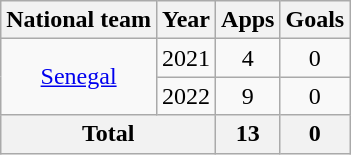<table class="wikitable" style="text-align:center">
<tr>
<th>National team</th>
<th>Year</th>
<th>Apps</th>
<th>Goals</th>
</tr>
<tr>
<td rowspan="2"><a href='#'>Senegal</a></td>
<td>2021</td>
<td>4</td>
<td>0</td>
</tr>
<tr>
<td>2022</td>
<td>9</td>
<td>0</td>
</tr>
<tr>
<th colspan=2>Total</th>
<th>13</th>
<th>0</th>
</tr>
</table>
